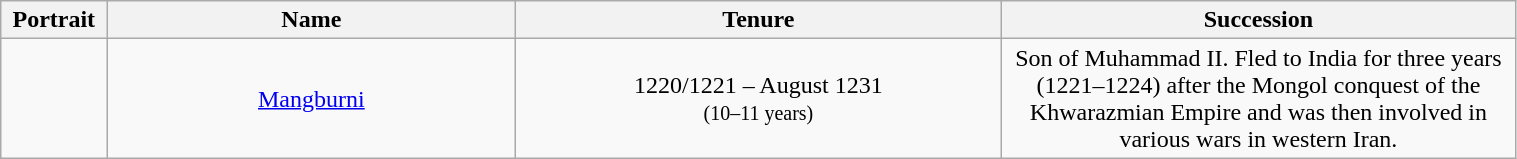<table class="wikitable mw-collapsible mw-collapsed" style="text-align:center; width:80%;">
<tr>
<th width="7%">Portrait</th>
<th width="27%">Name</th>
<th width="32%">Tenure</th>
<th width="34%">Succession</th>
</tr>
<tr>
<td></td>
<td><a href='#'>Mangburni</a></td>
<td>1220/1221 – August 1231<br><small>(10–11 years)</small></td>
<td>Son of Muhammad II. Fled to India for three years (1221–1224) after the Mongol conquest of the Khwarazmian Empire and was then involved in various wars in western Iran.</td>
</tr>
</table>
